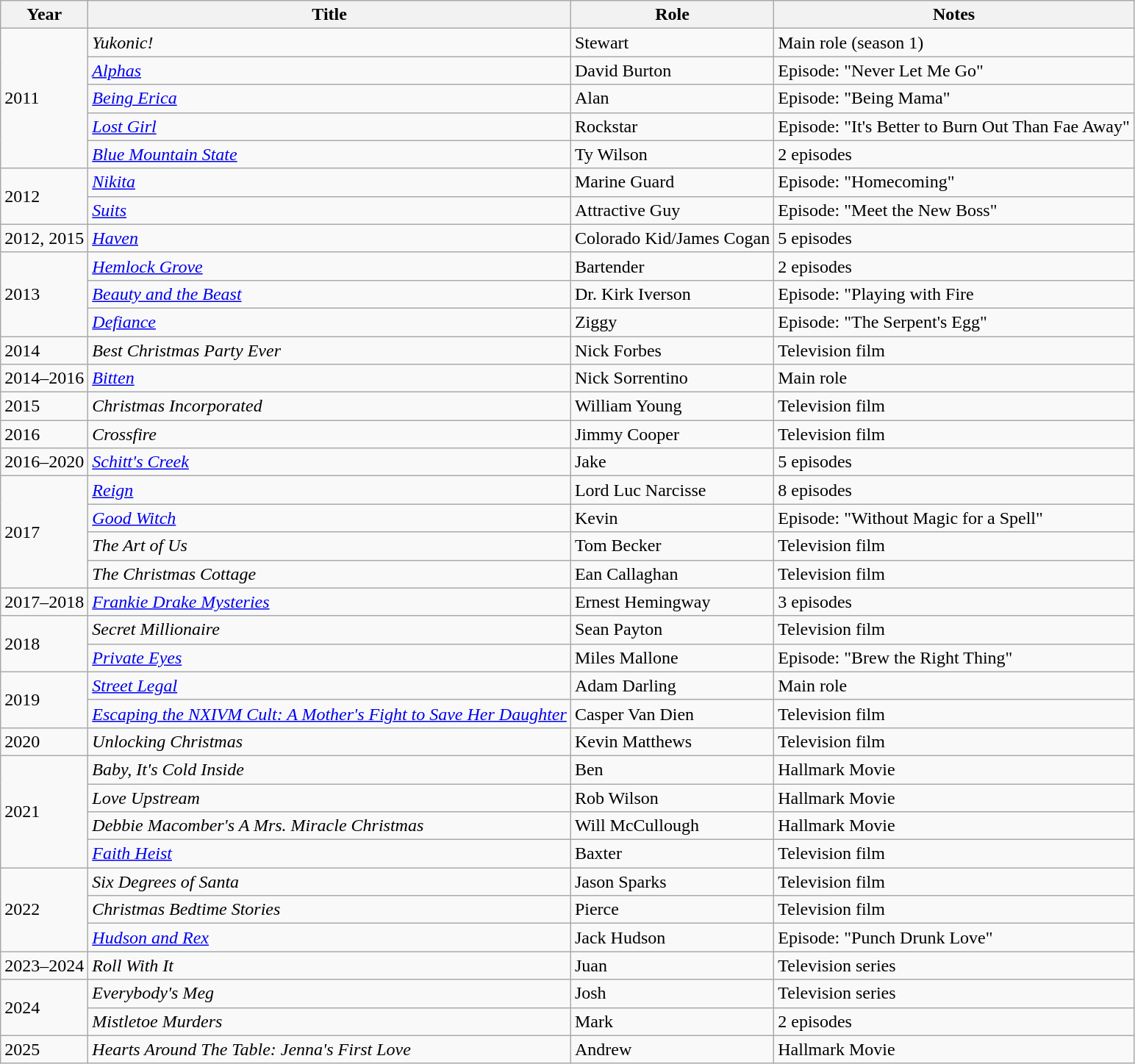<table class="wikitable sortable">
<tr>
<th>Year</th>
<th>Title</th>
<th>Role</th>
<th class="unsortable">Notes</th>
</tr>
<tr>
<td rowspan="5">2011</td>
<td><em>Yukonic!</em></td>
<td>Stewart</td>
<td>Main role (season 1)</td>
</tr>
<tr>
<td><em><a href='#'>Alphas</a></em></td>
<td>David Burton</td>
<td>Episode: "Never Let Me Go"</td>
</tr>
<tr>
<td><em><a href='#'>Being Erica</a></em></td>
<td>Alan</td>
<td>Episode: "Being Mama"</td>
</tr>
<tr>
<td><em><a href='#'>Lost Girl</a></em></td>
<td>Rockstar</td>
<td>Episode: "It's Better to Burn Out Than Fae Away"</td>
</tr>
<tr>
<td><em><a href='#'>Blue Mountain State</a></em></td>
<td>Ty Wilson</td>
<td>2 episodes</td>
</tr>
<tr>
<td rowspan="2">2012</td>
<td><em><a href='#'>Nikita</a></em></td>
<td>Marine Guard</td>
<td>Episode: "Homecoming"</td>
</tr>
<tr>
<td><em><a href='#'>Suits</a></em></td>
<td>Attractive Guy</td>
<td>Episode: "Meet the New Boss"</td>
</tr>
<tr>
<td>2012, 2015</td>
<td><em><a href='#'>Haven</a></em></td>
<td>Colorado Kid/James Cogan</td>
<td>5 episodes</td>
</tr>
<tr>
<td rowspan="3">2013</td>
<td><em><a href='#'>Hemlock Grove</a></em></td>
<td>Bartender</td>
<td>2 episodes</td>
</tr>
<tr>
<td><em><a href='#'>Beauty and the Beast</a></em></td>
<td>Dr. Kirk Iverson</td>
<td>Episode: "Playing with Fire</td>
</tr>
<tr>
<td><em><a href='#'>Defiance</a></em></td>
<td>Ziggy</td>
<td>Episode: "The Serpent's Egg"</td>
</tr>
<tr>
<td>2014</td>
<td><em>Best Christmas Party Ever</em></td>
<td>Nick Forbes</td>
<td>Television film</td>
</tr>
<tr>
<td>2014–2016</td>
<td><em><a href='#'>Bitten</a></em></td>
<td>Nick Sorrentino</td>
<td>Main role</td>
</tr>
<tr>
<td>2015</td>
<td><em>Christmas Incorporated</em></td>
<td>William Young</td>
<td>Television film</td>
</tr>
<tr>
<td>2016</td>
<td><em>Crossfire</em></td>
<td>Jimmy Cooper</td>
<td>Television film</td>
</tr>
<tr>
<td>2016–2020</td>
<td><em><a href='#'>Schitt's Creek</a></em></td>
<td>Jake</td>
<td>5 episodes</td>
</tr>
<tr>
<td rowspan="4">2017</td>
<td><em><a href='#'>Reign</a></em></td>
<td>Lord Luc Narcisse</td>
<td>8 episodes</td>
</tr>
<tr>
<td><em><a href='#'>Good Witch</a></em></td>
<td>Kevin</td>
<td>Episode: "Without Magic for a Spell"</td>
</tr>
<tr>
<td data-sort-value="Art of Us, The"><em>The Art of Us</em></td>
<td>Tom Becker</td>
<td>Television film</td>
</tr>
<tr>
<td data-sort-value="Christmas Cottage, The"><em>The Christmas Cottage</em></td>
<td>Ean Callaghan</td>
<td>Television film</td>
</tr>
<tr>
<td>2017–2018</td>
<td><em><a href='#'>Frankie Drake Mysteries</a></em></td>
<td>Ernest Hemingway</td>
<td>3 episodes</td>
</tr>
<tr>
<td rowspan="2">2018</td>
<td><em>Secret Millionaire</em></td>
<td>Sean Payton</td>
<td>Television film</td>
</tr>
<tr>
<td><em><a href='#'>Private Eyes</a></em></td>
<td>Miles Mallone</td>
<td>Episode: "Brew the Right Thing"</td>
</tr>
<tr>
<td rowspan="2">2019</td>
<td><em><a href='#'>Street Legal</a></em></td>
<td>Adam Darling</td>
<td>Main role</td>
</tr>
<tr>
<td><em><a href='#'>Escaping the NXIVM Cult: A Mother's Fight to Save Her Daughter</a></em></td>
<td>Casper Van Dien</td>
<td>Television film</td>
</tr>
<tr>
<td>2020</td>
<td><em>Unlocking Christmas</em></td>
<td>Kevin Matthews</td>
<td>Television film</td>
</tr>
<tr>
<td rowspan="4">2021</td>
<td><em>Baby, It's Cold Inside</em></td>
<td>Ben</td>
<td>Hallmark Movie</td>
</tr>
<tr>
<td><em>Love Upstream</em></td>
<td>Rob Wilson</td>
<td>Hallmark Movie</td>
</tr>
<tr>
<td><em>Debbie Macomber's A Mrs. Miracle Christmas</em></td>
<td>Will McCullough</td>
<td>Hallmark Movie</td>
</tr>
<tr>
<td><em><a href='#'>Faith Heist</a></em></td>
<td>Baxter</td>
<td>Television film</td>
</tr>
<tr>
<td rowspan="3">2022</td>
<td><em>Six Degrees of Santa</em></td>
<td>Jason Sparks</td>
<td>Television film</td>
</tr>
<tr>
<td><em>Christmas Bedtime Stories</em></td>
<td>Pierce</td>
<td>Television film</td>
</tr>
<tr>
<td><em><a href='#'>Hudson and Rex</a></em></td>
<td>Jack Hudson</td>
<td>Episode: "Punch Drunk Love"</td>
</tr>
<tr>
<td>2023–2024</td>
<td><em>Roll With It</em></td>
<td>Juan</td>
<td>Television series</td>
</tr>
<tr>
<td rowspan="2">2024</td>
<td><em>Everybody's Meg</em></td>
<td>Josh</td>
<td>Television series</td>
</tr>
<tr>
<td><em>Mistletoe Murders</em></td>
<td>Mark</td>
<td>2 episodes</td>
</tr>
<tr>
<td>2025</td>
<td><em>Hearts Around The Table:  Jenna's First Love</em></td>
<td>Andrew</td>
<td>Hallmark Movie</td>
</tr>
</table>
